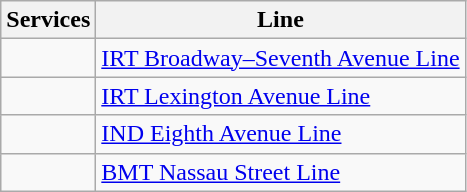<table class="wikitable">
<tr>
<th>Services</th>
<th>Line</th>
</tr>
<tr>
<td><strong></strong></td>
<td><a href='#'>IRT Broadway–Seventh Avenue Line</a></td>
</tr>
<tr>
<td><strong></strong></td>
<td><a href='#'>IRT Lexington Avenue Line</a></td>
</tr>
<tr>
<td><strong></strong></td>
<td><a href='#'>IND Eighth Avenue Line</a></td>
</tr>
<tr>
<td><strong></strong></td>
<td><a href='#'>BMT Nassau Street Line</a></td>
</tr>
</table>
